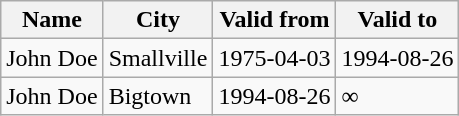<table class="wikitable">
<tr>
<th>Name</th>
<th>City</th>
<th>Valid from</th>
<th>Valid to</th>
</tr>
<tr>
<td>John Doe</td>
<td>Smallville</td>
<td>1975-04-03</td>
<td>1994-08-26</td>
</tr>
<tr>
<td>John Doe</td>
<td>Bigtown</td>
<td>1994-08-26</td>
<td>∞</td>
</tr>
</table>
